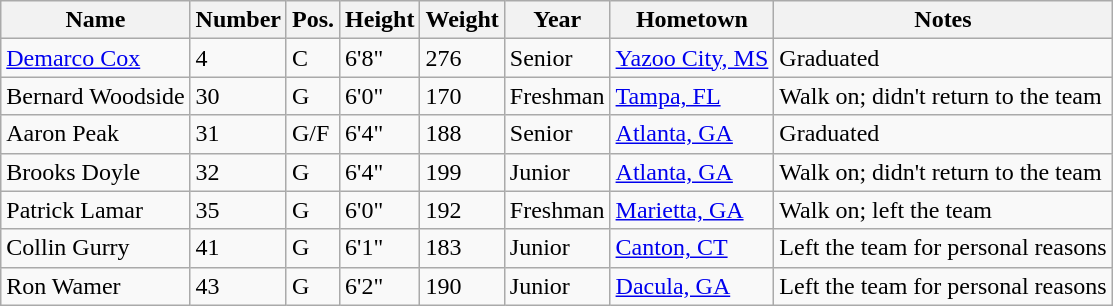<table class="wikitable sortable" border="1">
<tr>
<th>Name</th>
<th>Number</th>
<th>Pos.</th>
<th>Height</th>
<th>Weight</th>
<th>Year</th>
<th>Hometown</th>
<th class="unsortable">Notes</th>
</tr>
<tr>
<td><a href='#'>Demarco Cox</a></td>
<td>4</td>
<td>C</td>
<td>6'8"</td>
<td>276</td>
<td>Senior</td>
<td><a href='#'>Yazoo City, MS</a></td>
<td>Graduated</td>
</tr>
<tr>
<td>Bernard Woodside</td>
<td>30</td>
<td>G</td>
<td>6'0"</td>
<td>170</td>
<td>Freshman</td>
<td><a href='#'>Tampa, FL</a></td>
<td>Walk on; didn't return to the team</td>
</tr>
<tr>
<td>Aaron Peak</td>
<td>31</td>
<td>G/F</td>
<td>6'4"</td>
<td>188</td>
<td>Senior</td>
<td><a href='#'>Atlanta, GA</a></td>
<td>Graduated</td>
</tr>
<tr>
<td>Brooks Doyle</td>
<td>32</td>
<td>G</td>
<td>6'4"</td>
<td>199</td>
<td>Junior</td>
<td><a href='#'>Atlanta, GA</a></td>
<td>Walk on; didn't return to the team</td>
</tr>
<tr>
<td>Patrick Lamar</td>
<td>35</td>
<td>G</td>
<td>6'0"</td>
<td>192</td>
<td>Freshman</td>
<td><a href='#'>Marietta, GA</a></td>
<td>Walk on; left the team</td>
</tr>
<tr>
<td>Collin Gurry</td>
<td>41</td>
<td>G</td>
<td>6'1"</td>
<td>183</td>
<td>Junior</td>
<td><a href='#'>Canton, CT</a></td>
<td>Left the team for personal reasons</td>
</tr>
<tr>
<td>Ron Wamer</td>
<td>43</td>
<td>G</td>
<td>6'2"</td>
<td>190</td>
<td>Junior</td>
<td><a href='#'>Dacula, GA</a></td>
<td>Left the team for personal reasons</td>
</tr>
</table>
